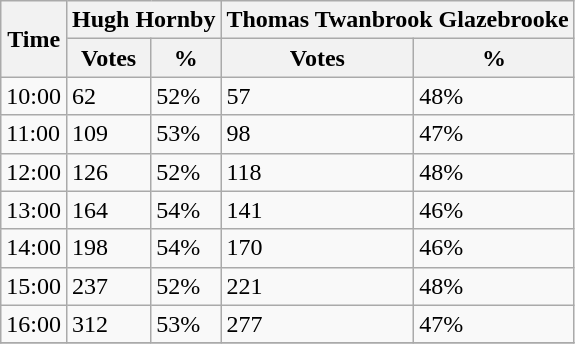<table class="wikitable">
<tr>
<th rowspan="2">Time</th>
<th colspan="2">Hugh Hornby</th>
<th colspan="2">Thomas Twanbrook Glazebrooke</th>
</tr>
<tr>
<th>Votes</th>
<th>%</th>
<th>Votes</th>
<th>%</th>
</tr>
<tr>
<td>10:00</td>
<td>62</td>
<td>52%</td>
<td>57</td>
<td>48%</td>
</tr>
<tr>
<td>11:00</td>
<td>109</td>
<td>53%</td>
<td>98</td>
<td>47%</td>
</tr>
<tr>
<td>12:00</td>
<td>126</td>
<td>52%</td>
<td>118</td>
<td>48%</td>
</tr>
<tr>
<td>13:00</td>
<td>164</td>
<td>54%</td>
<td>141</td>
<td>46%</td>
</tr>
<tr>
<td>14:00</td>
<td>198</td>
<td>54%</td>
<td>170</td>
<td>46%</td>
</tr>
<tr>
<td>15:00</td>
<td>237</td>
<td>52%</td>
<td>221</td>
<td>48%</td>
</tr>
<tr>
<td>16:00</td>
<td>312</td>
<td>53%</td>
<td>277</td>
<td>47%</td>
</tr>
<tr>
</tr>
</table>
